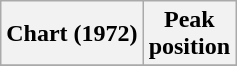<table class="wikitable sortable">
<tr>
<th>Chart (1972)</th>
<th>Peak<br>position</th>
</tr>
<tr>
</tr>
</table>
